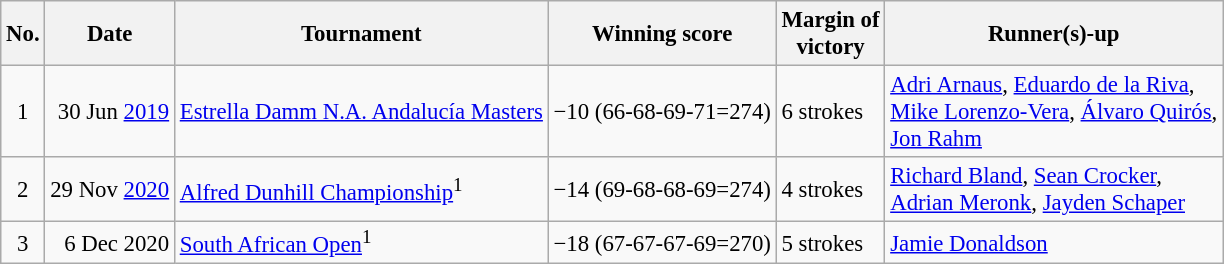<table class="wikitable" style="font-size:95%;">
<tr>
<th>No.</th>
<th>Date</th>
<th>Tournament</th>
<th>Winning score</th>
<th>Margin of<br>victory</th>
<th>Runner(s)-up</th>
</tr>
<tr>
<td align=center>1</td>
<td align=right>30 Jun <a href='#'>2019</a></td>
<td><a href='#'>Estrella Damm N.A. Andalucía Masters</a></td>
<td>−10 (66-68-69-71=274)</td>
<td>6 strokes</td>
<td> <a href='#'>Adri Arnaus</a>,  <a href='#'>Eduardo de la Riva</a>,<br> <a href='#'>Mike Lorenzo-Vera</a>,  <a href='#'>Álvaro Quirós</a>,<br> <a href='#'>Jon Rahm</a></td>
</tr>
<tr>
<td align=center>2</td>
<td align=right>29 Nov <a href='#'>2020</a></td>
<td><a href='#'>Alfred Dunhill Championship</a><sup>1</sup></td>
<td>−14 (69-68-68-69=274)</td>
<td>4 strokes</td>
<td> <a href='#'>Richard Bland</a>,  <a href='#'>Sean Crocker</a>,<br> <a href='#'>Adrian Meronk</a>,  <a href='#'>Jayden Schaper</a></td>
</tr>
<tr>
<td align=center>3</td>
<td align=right>6 Dec 2020</td>
<td><a href='#'>South African Open</a><sup>1</sup></td>
<td>−18 (67-67-67-69=270)</td>
<td>5 strokes</td>
<td> <a href='#'>Jamie Donaldson</a></td>
</tr>
</table>
